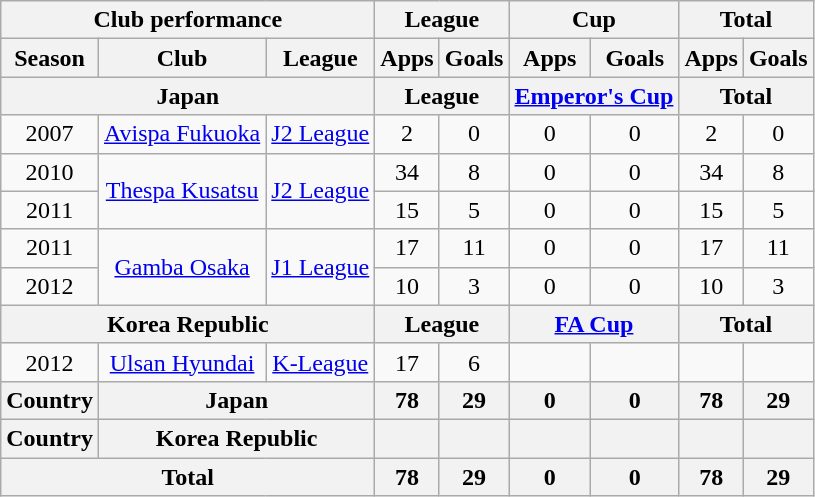<table class="wikitable" style="text-align:center;">
<tr>
<th colspan=3>Club performance</th>
<th colspan=2>League</th>
<th colspan=2>Cup</th>
<th colspan=2>Total</th>
</tr>
<tr>
<th>Season</th>
<th>Club</th>
<th>League</th>
<th>Apps</th>
<th>Goals</th>
<th>Apps</th>
<th>Goals</th>
<th>Apps</th>
<th>Goals</th>
</tr>
<tr>
<th colspan=3>Japan</th>
<th colspan=2>League</th>
<th colspan=2><a href='#'>Emperor's Cup</a></th>
<th colspan=2>Total</th>
</tr>
<tr>
<td>2007</td>
<td><a href='#'>Avispa Fukuoka</a></td>
<td><a href='#'>J2 League</a></td>
<td>2</td>
<td>0</td>
<td>0</td>
<td>0</td>
<td>2</td>
<td>0</td>
</tr>
<tr>
<td>2010</td>
<td rowspan=2><a href='#'>Thespa Kusatsu</a></td>
<td rowspan=2><a href='#'>J2 League</a></td>
<td>34</td>
<td>8</td>
<td>0</td>
<td>0</td>
<td>34</td>
<td>8</td>
</tr>
<tr>
<td>2011</td>
<td>15</td>
<td>5</td>
<td>0</td>
<td>0</td>
<td>15</td>
<td>5</td>
</tr>
<tr>
<td>2011</td>
<td rowspan=2><a href='#'>Gamba Osaka</a></td>
<td rowspan=2><a href='#'>J1 League</a></td>
<td>17</td>
<td>11</td>
<td>0</td>
<td>0</td>
<td>17</td>
<td>11</td>
</tr>
<tr>
<td>2012</td>
<td>10</td>
<td>3</td>
<td>0</td>
<td>0</td>
<td>10</td>
<td>3</td>
</tr>
<tr>
<th colspan=3>Korea Republic</th>
<th colspan=2>League</th>
<th colspan=2><a href='#'>FA Cup</a></th>
<th colspan=2>Total</th>
</tr>
<tr>
<td>2012</td>
<td><a href='#'>Ulsan Hyundai</a></td>
<td><a href='#'>K-League</a></td>
<td>17</td>
<td>6</td>
<td></td>
<td></td>
<td></td>
<td></td>
</tr>
<tr>
<th rowspan=1>Country</th>
<th colspan=2>Japan</th>
<th>78</th>
<th>29</th>
<th>0</th>
<th>0</th>
<th>78</th>
<th>29</th>
</tr>
<tr>
<th rowspan=1>Country</th>
<th colspan=2>Korea Republic</th>
<th></th>
<th></th>
<th></th>
<th></th>
<th></th>
<th></th>
</tr>
<tr>
<th colspan=3>Total</th>
<th>78</th>
<th>29</th>
<th>0</th>
<th>0</th>
<th>78</th>
<th>29</th>
</tr>
</table>
